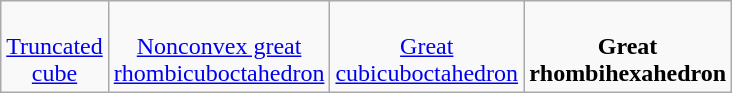<table class="wikitable" width="400" style="vertical-align:top;text-align:center">
<tr>
<td><br><a href='#'>Truncated cube</a></td>
<td><br><a href='#'>Nonconvex great rhombicuboctahedron</a></td>
<td><br><a href='#'>Great cubicuboctahedron</a></td>
<td><br><strong>Great rhombihexahedron</strong></td>
</tr>
</table>
